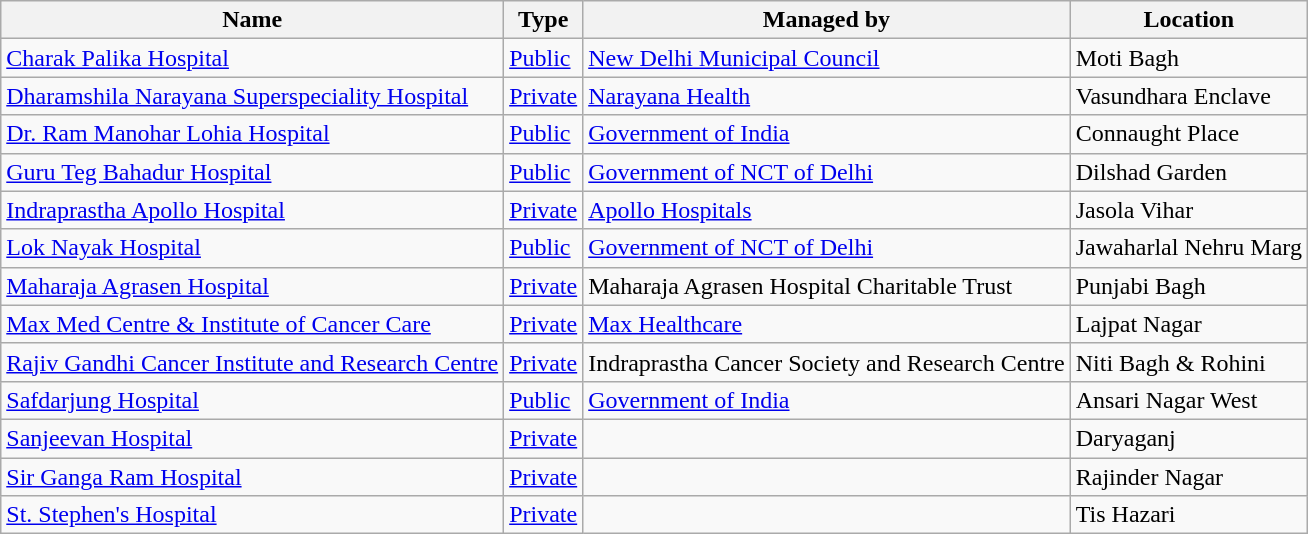<table class="wikitable sortable">
<tr>
<th>Name</th>
<th>Type</th>
<th>Managed by</th>
<th>Location</th>
</tr>
<tr>
<td><a href='#'>Charak Palika Hospital</a></td>
<td><a href='#'>Public</a></td>
<td><a href='#'>New Delhi Municipal Council</a></td>
<td>Moti Bagh</td>
</tr>
<tr>
<td><a href='#'>Dharamshila Narayana Superspeciality Hospital</a></td>
<td><a href='#'>Private</a></td>
<td><a href='#'>Narayana Health</a></td>
<td>Vasundhara Enclave</td>
</tr>
<tr>
<td><a href='#'>Dr. Ram Manohar Lohia Hospital</a></td>
<td><a href='#'>Public</a></td>
<td><a href='#'>Government of India</a></td>
<td>Connaught Place</td>
</tr>
<tr>
<td><a href='#'>Guru Teg Bahadur Hospital</a></td>
<td><a href='#'>Public</a></td>
<td><a href='#'>Government of NCT of Delhi</a></td>
<td>Dilshad Garden</td>
</tr>
<tr>
<td><a href='#'>Indraprastha Apollo Hospital</a></td>
<td><a href='#'>Private</a></td>
<td><a href='#'>Apollo Hospitals</a></td>
<td>Jasola Vihar</td>
</tr>
<tr>
<td><a href='#'>Lok Nayak Hospital</a></td>
<td><a href='#'>Public</a></td>
<td><a href='#'>Government of NCT of Delhi</a></td>
<td>Jawaharlal Nehru Marg</td>
</tr>
<tr>
<td><a href='#'>Maharaja Agrasen Hospital</a></td>
<td><a href='#'>Private</a></td>
<td>Maharaja Agrasen Hospital Charitable Trust</td>
<td>Punjabi Bagh</td>
</tr>
<tr>
<td><a href='#'>Max Med Centre & Institute of Cancer Care</a></td>
<td><a href='#'>Private</a></td>
<td><a href='#'>Max Healthcare</a></td>
<td>Lajpat Nagar</td>
</tr>
<tr>
<td><a href='#'>Rajiv Gandhi Cancer Institute and Research Centre</a></td>
<td><a href='#'>Private</a></td>
<td>Indraprastha Cancer Society and Research Centre</td>
<td>Niti Bagh & Rohini</td>
</tr>
<tr>
<td><a href='#'>Safdarjung Hospital</a></td>
<td><a href='#'>Public</a></td>
<td><a href='#'>Government of India</a></td>
<td>Ansari Nagar West</td>
</tr>
<tr>
<td><a href='#'>Sanjeevan Hospital</a></td>
<td><a href='#'>Private</a></td>
<td></td>
<td>Daryaganj</td>
</tr>
<tr>
<td><a href='#'>Sir Ganga Ram Hospital</a></td>
<td><a href='#'>Private</a></td>
<td></td>
<td>Rajinder Nagar</td>
</tr>
<tr>
<td><a href='#'>St. Stephen's Hospital</a></td>
<td><a href='#'>Private</a></td>
<td></td>
<td>Tis Hazari</td>
</tr>
</table>
